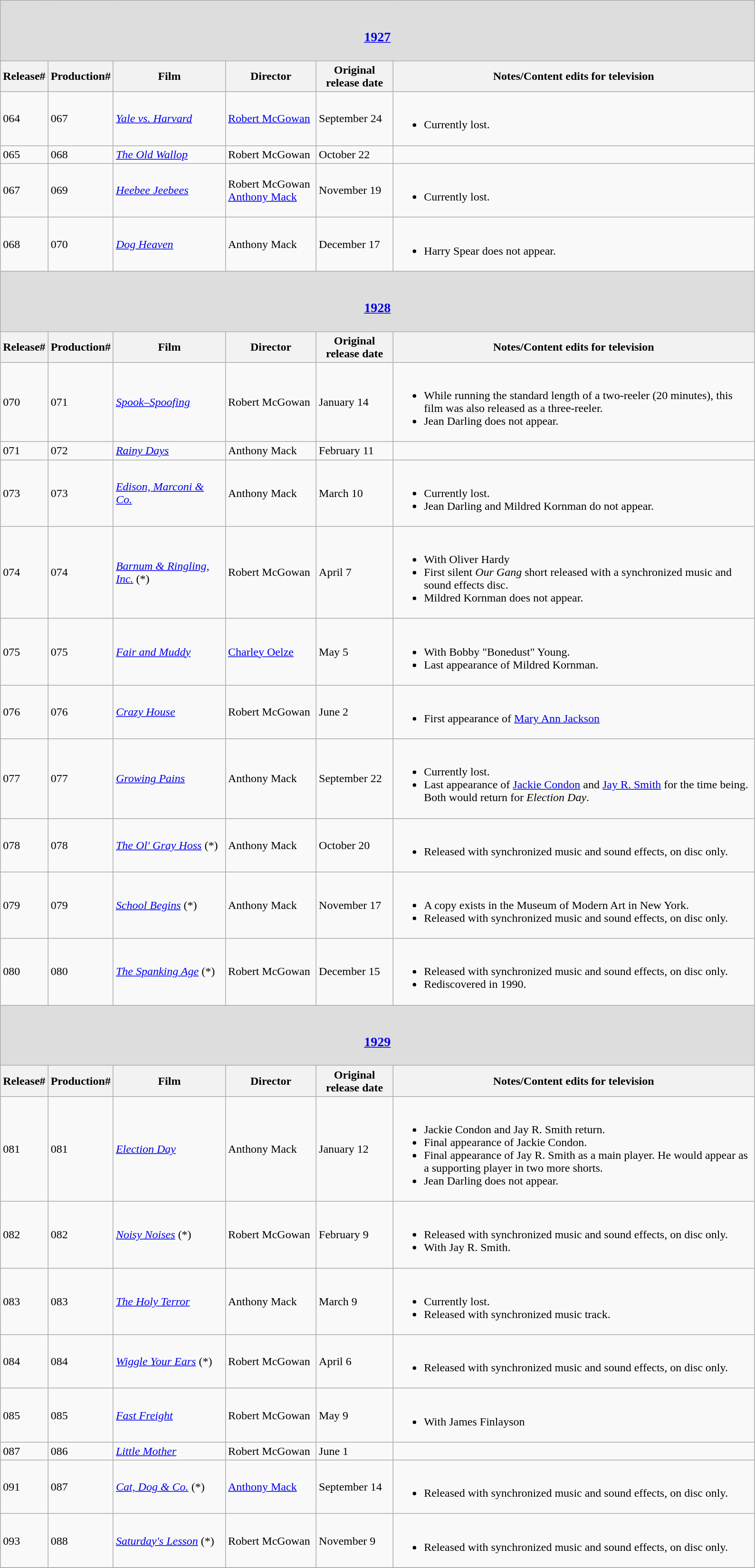<table class="wikitable" margin:auto;">
<tr>
<td colspan=6 align=center bgcolor=#DDDDDD><br><h3><a href='#'>1927</a></h3></td>
</tr>
<tr>
<th width="50">Release#</th>
<th width="50">Production#</th>
<th width="150">Film</th>
<th width="120">Director</th>
<th width="100">Original release date</th>
<th width="500">Notes/Content edits for television</th>
</tr>
<tr>
<td>064</td>
<td>067</td>
<td><em><a href='#'>Yale vs. Harvard</a></em></td>
<td><a href='#'>Robert McGowan</a></td>
<td>September 24</td>
<td><br><ul><li>Currently lost.</li></ul></td>
</tr>
<tr>
<td>065</td>
<td>068</td>
<td><em><a href='#'>The Old Wallop</a></em></td>
<td>Robert McGowan</td>
<td>October 22</td>
<td></td>
</tr>
<tr>
<td>067</td>
<td>069</td>
<td><em><a href='#'>Heebee Jeebees</a></em></td>
<td>Robert McGowan<br><a href='#'>Anthony Mack</a></td>
<td>November 19</td>
<td><br><ul><li>Currently lost.</li></ul></td>
</tr>
<tr>
<td>068</td>
<td>070</td>
<td><em><a href='#'>Dog Heaven</a></em></td>
<td>Anthony Mack</td>
<td>December 17</td>
<td><br><ul><li>Harry Spear does not appear.</li></ul></td>
</tr>
<tr>
<td colspan=6 align=center bgcolor=#DDDDDD><br><h3><a href='#'>1928</a></h3></td>
</tr>
<tr>
<th width="50">Release#</th>
<th width="50">Production#</th>
<th width="150">Film</th>
<th width="120">Director</th>
<th width="100">Original release date</th>
<th width="500">Notes/Content edits for television</th>
</tr>
<tr>
<td>070</td>
<td>071</td>
<td><em><a href='#'>Spook–Spoofing</a></em></td>
<td>Robert McGowan</td>
<td>January 14</td>
<td><br><ul><li>While running the standard length of a two-reeler (20 minutes), this film was also released as a three-reeler.</li><li>Jean Darling does not appear.</li></ul></td>
</tr>
<tr>
<td>071</td>
<td>072</td>
<td><em><a href='#'>Rainy Days</a></em></td>
<td>Anthony Mack</td>
<td>February 11</td>
<td></td>
</tr>
<tr>
<td>073</td>
<td>073</td>
<td><em><a href='#'>Edison, Marconi & Co.</a></em></td>
<td>Anthony Mack</td>
<td>March 10</td>
<td><br><ul><li>Currently lost.</li><li>Jean Darling and Mildred Kornman do not appear.</li></ul></td>
</tr>
<tr>
<td>074</td>
<td>074</td>
<td><em><a href='#'>Barnum & Ringling, Inc.</a></em> (*)</td>
<td>Robert McGowan</td>
<td>April 7</td>
<td><br><ul><li>With Oliver Hardy</li><li>First silent <em>Our Gang</em> short released with a synchronized music and sound effects disc.</li><li>Mildred Kornman does not appear.</li></ul></td>
</tr>
<tr>
<td>075</td>
<td>075</td>
<td><em><a href='#'>Fair and Muddy</a></em></td>
<td><a href='#'>Charley Oelze</a></td>
<td>May 5</td>
<td><br><ul><li>With Bobby "Bonedust" Young.</li><li>Last appearance of Mildred Kornman.</li></ul></td>
</tr>
<tr>
<td>076</td>
<td>076</td>
<td><em><a href='#'>Crazy House</a></em></td>
<td>Robert McGowan</td>
<td>June 2</td>
<td><br><ul><li>First appearance of <a href='#'>Mary Ann Jackson</a></li></ul></td>
</tr>
<tr>
<td>077</td>
<td>077</td>
<td><em><a href='#'>Growing Pains</a></em></td>
<td>Anthony Mack</td>
<td>September 22</td>
<td><br><ul><li>Currently lost.</li><li>Last appearance of <a href='#'>Jackie Condon</a> and <a href='#'>Jay R. Smith</a> for the time being. Both would return for <em>Election Day</em>.</li></ul></td>
</tr>
<tr>
<td>078</td>
<td>078</td>
<td><em><a href='#'>The Ol' Gray Hoss</a></em> (*)</td>
<td>Anthony Mack</td>
<td>October 20</td>
<td><br><ul><li>Released with synchronized music and sound effects, on disc only.</li></ul></td>
</tr>
<tr>
<td>079</td>
<td>079</td>
<td><em><a href='#'>School Begins</a></em> (*)</td>
<td>Anthony Mack</td>
<td>November 17</td>
<td><br><ul><li>A copy exists in the Museum of Modern Art in New York.</li><li>Released with synchronized music and sound effects, on disc only.</li></ul></td>
</tr>
<tr>
<td>080</td>
<td>080</td>
<td><em><a href='#'>The Spanking Age</a></em> (*)</td>
<td>Robert McGowan</td>
<td>December 15</td>
<td><br><ul><li>Released with synchronized music and sound effects, on disc only.</li><li>Rediscovered in 1990.</li></ul></td>
</tr>
<tr>
<td colspan=6 align=center bgcolor=#DDDDDD><br><h3><a href='#'>1929</a></h3></td>
</tr>
<tr>
<th width="50">Release#</th>
<th width="50">Production#</th>
<th width="150">Film</th>
<th width="120">Director</th>
<th width="100">Original release date</th>
<th width="500">Notes/Content edits for television</th>
</tr>
<tr>
<td>081</td>
<td>081</td>
<td><em><a href='#'>Election Day</a></em></td>
<td>Anthony Mack</td>
<td>January 12</td>
<td><br><ul><li>Jackie Condon and Jay R. Smith return.</li><li>Final appearance of Jackie Condon.</li><li>Final appearance of Jay R. Smith as a main player. He would appear as a supporting player in two more shorts.</li><li>Jean Darling does not appear.</li></ul></td>
</tr>
<tr>
<td>082</td>
<td>082</td>
<td><em><a href='#'>Noisy Noises</a></em> (*)</td>
<td>Robert McGowan</td>
<td>February 9</td>
<td><br><ul><li>Released with synchronized music and sound effects, on disc only.</li><li>With Jay R. Smith.</li></ul></td>
</tr>
<tr>
<td>083</td>
<td>083</td>
<td><em><a href='#'>The Holy Terror</a></em></td>
<td>Anthony Mack</td>
<td>March 9</td>
<td><br><ul><li>Currently lost.</li><li>Released with synchronized music track.</li></ul></td>
</tr>
<tr>
<td>084</td>
<td>084</td>
<td><em><a href='#'>Wiggle Your Ears</a></em> (*)</td>
<td>Robert McGowan</td>
<td>April 6</td>
<td><br><ul><li>Released with synchronized music and sound effects, on disc only.</li></ul></td>
</tr>
<tr>
<td>085</td>
<td>085</td>
<td><em><a href='#'>Fast Freight</a></em></td>
<td>Robert McGowan</td>
<td>May 9</td>
<td><br><ul><li>With James Finlayson</li></ul></td>
</tr>
<tr>
<td>087</td>
<td>086</td>
<td><em><a href='#'>Little Mother</a></em></td>
<td>Robert McGowan</td>
<td>June 1</td>
<td></td>
</tr>
<tr>
<td>091</td>
<td>087</td>
<td><em><a href='#'>Cat, Dog & Co.</a></em> (*)</td>
<td><a href='#'>Anthony Mack</a></td>
<td>September 14</td>
<td><br><ul><li>Released with synchronized music and sound effects, on disc only.</li></ul></td>
</tr>
<tr>
<td>093</td>
<td>088</td>
<td><em><a href='#'>Saturday's Lesson</a></em> (*)</td>
<td>Robert McGowan</td>
<td>November 9</td>
<td><br><ul><li>Released with synchronized music and sound effects, on disc only.</li></ul></td>
</tr>
<tr>
</tr>
</table>
